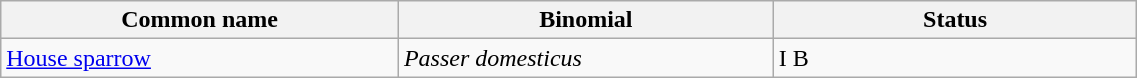<table width=60% class="wikitable">
<tr>
<th width=35%>Common name</th>
<th width=33%>Binomial</th>
<th width=32%>Status</th>
</tr>
<tr>
<td><a href='#'>House sparrow</a></td>
<td><em>Passer domesticus</em></td>
<td>I B</td>
</tr>
</table>
